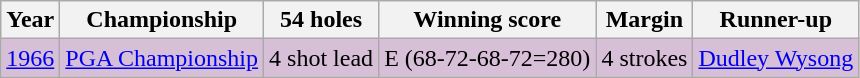<table class="wikitable">
<tr>
<th>Year</th>
<th>Championship</th>
<th>54 holes</th>
<th>Winning score</th>
<th>Margin</th>
<th>Runner-up</th>
</tr>
<tr style="background:#D8BFD8;">
<td><a href='#'>1966</a></td>
<td><a href='#'>PGA Championship</a></td>
<td>4 shot lead</td>
<td>E (68-72-68-72=280)</td>
<td>4 strokes</td>
<td> <a href='#'>Dudley Wysong</a></td>
</tr>
</table>
